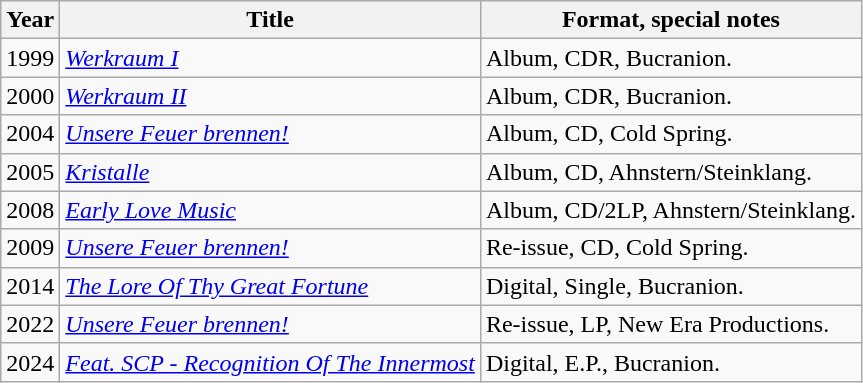<table class="wikitable">
<tr>
<th>Year</th>
<th>Title</th>
<th>Format, special notes</th>
</tr>
<tr>
<td>1999</td>
<td><em><a href='#'>Werkraum I</a></em></td>
<td>Album, CDR, Bucranion.</td>
</tr>
<tr>
<td>2000</td>
<td><em><a href='#'>Werkraum II</a></em></td>
<td>Album, CDR, Bucranion.</td>
</tr>
<tr>
<td>2004</td>
<td><em><a href='#'>Unsere Feuer brennen!</a></em></td>
<td>Album, CD, Cold Spring.</td>
</tr>
<tr>
<td>2005</td>
<td><em><a href='#'>Kristalle</a></em></td>
<td>Album, CD, Ahnstern/Steinklang.</td>
</tr>
<tr>
<td>2008</td>
<td><em><a href='#'>Early Love Music</a></em></td>
<td>Album, CD/2LP, Ahnstern/Steinklang.</td>
</tr>
<tr>
<td>2009</td>
<td><em><a href='#'>Unsere Feuer brennen!</a></em></td>
<td>Re-issue, CD, Cold Spring.</td>
</tr>
<tr>
<td>2014</td>
<td><em><a href='#'>The Lore Of Thy Great Fortune</a></em></td>
<td>Digital, Single, Bucranion.</td>
</tr>
<tr>
<td>2022</td>
<td><em><a href='#'>Unsere Feuer brennen!</a></em></td>
<td>Re-issue, LP, New Era Productions.</td>
</tr>
<tr>
<td>2024</td>
<td><em><a href='#'>Feat. SCP - Recognition Of The Innermost</a></em></td>
<td>Digital, E.P., Bucranion.</td>
</tr>
</table>
